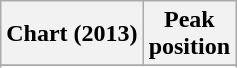<table class="wikitable sortable plainrowheaders" style="text-align:center">
<tr>
<th scope=col>Chart (2013)</th>
<th scope=col>Peak<br>position</th>
</tr>
<tr>
</tr>
<tr>
</tr>
<tr>
</tr>
<tr>
</tr>
</table>
